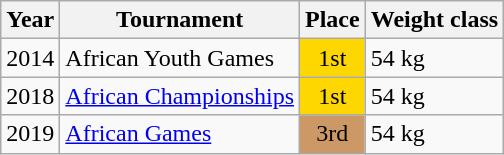<table class=wikitable>
<tr>
<th>Year</th>
<th>Tournament</th>
<th>Place</th>
<th>Weight class</th>
</tr>
<tr>
<td>2014</td>
<td>African Youth Games</td>
<td bgcolor="gold" align="center">1st</td>
<td>54 kg</td>
</tr>
<tr>
<td>2018</td>
<td><a href='#'>African Championships</a></td>
<td bgcolor="gold" align="center">1st</td>
<td>54 kg</td>
</tr>
<tr>
<td>2019</td>
<td><a href='#'>African Games</a></td>
<td bgcolor="cc9966" align="center">3rd</td>
<td>54 kg</td>
</tr>
</table>
